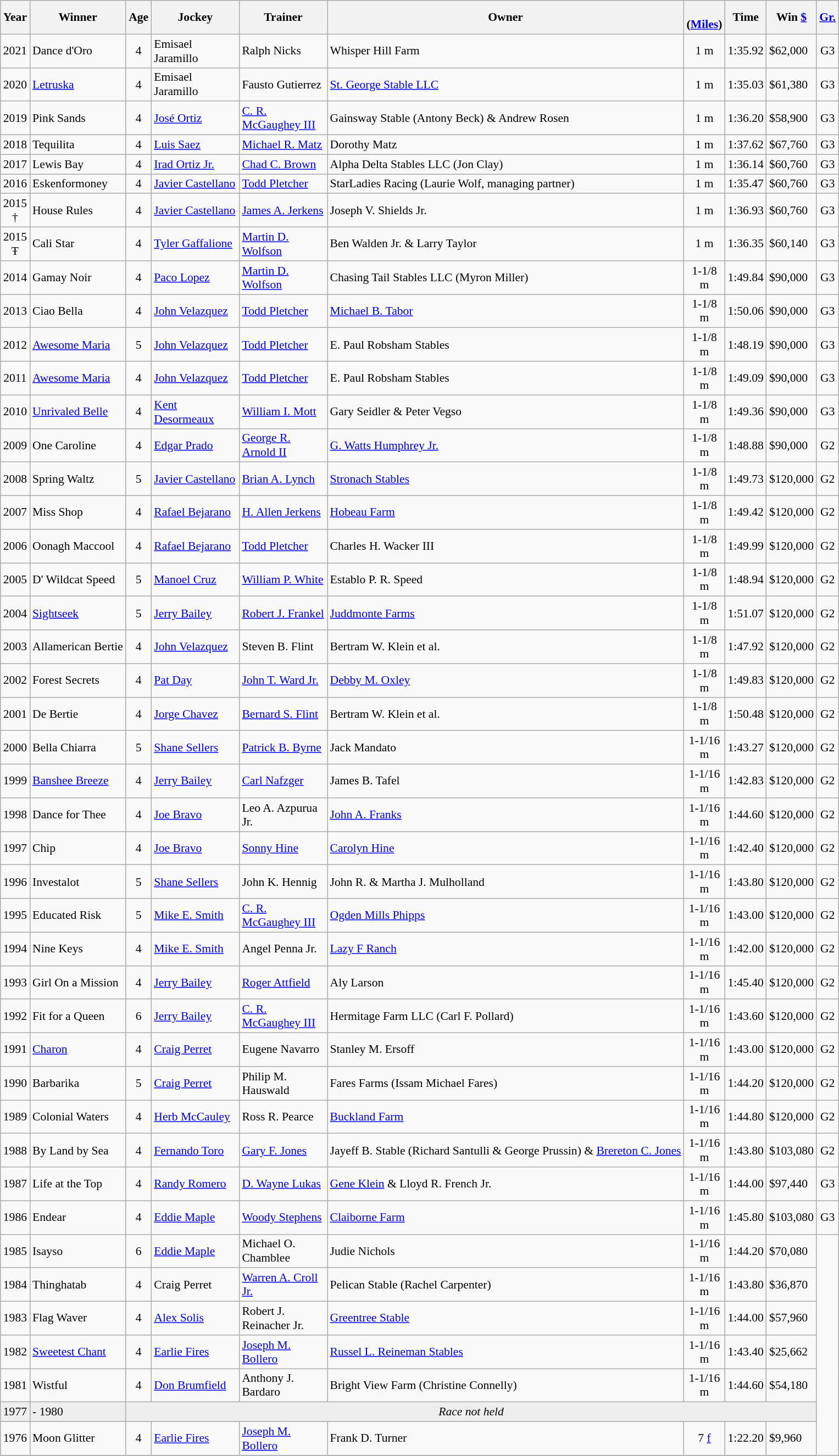<table class="wikitable sortable" style="font-size:90%">
<tr>
<th style="width:20px">Year</th>
<th style="width:110px">Winner</th>
<th style="width:15px">Age</th>
<th style="width:100px">Jockey</th>
<th style="width:100px">Trainer</th>
<th>Owner<br></th>
<th style="width:30px"><br> <span>(<a href='#'>Miles</a>)</span></th>
<th style="width:20px">Time</th>
<th style="width:25px">Win <a href='#'>$</a></th>
<th style="width:20px"><a href='#'>Gr.</a></th>
</tr>
<tr>
<td align=center>2021</td>
<td>Dance d'Oro</td>
<td align=center>4</td>
<td>Emisael Jaramillo</td>
<td>Ralph Nicks</td>
<td>Whisper Hill Farm</td>
<td align=center>1 m</td>
<td>1:35.92</td>
<td>$62,000</td>
<td align=center>G3</td>
</tr>
<tr>
<td align=center>2020</td>
<td><a href='#'>Letruska</a></td>
<td align=center>4</td>
<td>Emisael Jaramillo</td>
<td>Fausto Gutierrez</td>
<td><a href='#'>St. George Stable LLC</a></td>
<td align=center>1 m</td>
<td>1:35.03</td>
<td>$61,380</td>
<td align=center>G3</td>
</tr>
<tr>
<td align=center>2019</td>
<td>Pink Sands</td>
<td align=center>4</td>
<td><a href='#'>José Ortiz</a></td>
<td><a href='#'>C. R. McGaughey III</a></td>
<td>Gainsway Stable (Antony Beck) & Andrew Rosen</td>
<td align=center>1 m</td>
<td>1:36.20</td>
<td>$58,900</td>
<td align=center>G3</td>
</tr>
<tr>
<td align=center>2018</td>
<td>Tequilita</td>
<td align=center>4</td>
<td><a href='#'>Luis Saez</a></td>
<td><a href='#'>Michael R. Matz</a></td>
<td>Dorothy Matz</td>
<td align=center>1 m</td>
<td>1:37.62</td>
<td>$67,760</td>
<td align=center>G3</td>
</tr>
<tr>
<td align=center>2017</td>
<td>Lewis Bay</td>
<td align=center>4</td>
<td><a href='#'>Irad Ortiz Jr.</a></td>
<td><a href='#'>Chad C. Brown</a></td>
<td>Alpha Delta Stables LLC (Jon Clay)</td>
<td align=center>1 m</td>
<td>1:36.14</td>
<td>$60,760</td>
<td align=center>G3</td>
</tr>
<tr>
<td align=center>2016</td>
<td>Eskenformoney</td>
<td align=center>4</td>
<td><a href='#'>Javier Castellano</a></td>
<td><a href='#'>Todd Pletcher</a></td>
<td>StarLadies Racing (Laurie Wolf, managing partner)</td>
<td align=center>1 m</td>
<td>1:35.47</td>
<td>$60,760</td>
<td align=center>G3</td>
</tr>
<tr>
<td align=center>2015 †</td>
<td>House Rules</td>
<td align=center>4</td>
<td><a href='#'>Javier Castellano</a></td>
<td><a href='#'>James A. Jerkens</a></td>
<td>Joseph V. Shields Jr.</td>
<td align=center>1 m</td>
<td>1:36.93</td>
<td>$60,760</td>
<td align=center>G3</td>
</tr>
<tr>
<td align=center>2015 Ŧ</td>
<td>Cali Star</td>
<td align=center>4</td>
<td><a href='#'>Tyler Gaffalione</a></td>
<td><a href='#'>Martin D. Wolfson</a></td>
<td>Ben Walden Jr. & Larry Taylor</td>
<td align=center>1 m</td>
<td>1:36.35</td>
<td>$60,140</td>
<td align=center>G3</td>
</tr>
<tr>
<td align=center>2014</td>
<td>Gamay Noir</td>
<td align=center>4</td>
<td><a href='#'>Paco Lopez</a></td>
<td><a href='#'>Martin D. Wolfson</a></td>
<td>Chasing Tail Stables LLC (Myron Miller)</td>
<td align=center>1-1/8 m</td>
<td>1:49.84</td>
<td>$90,000</td>
<td align=center>G3</td>
</tr>
<tr>
<td align=center>2013</td>
<td>Ciao Bella</td>
<td align=center>4</td>
<td><a href='#'>John Velazquez</a></td>
<td><a href='#'>Todd Pletcher</a></td>
<td><a href='#'>Michael B. Tabor</a></td>
<td align=center>1-1/8 m</td>
<td>1:50.06</td>
<td>$90,000</td>
<td align=center>G3</td>
</tr>
<tr>
<td align=center>2012</td>
<td><a href='#'>Awesome Maria</a></td>
<td align=center>5</td>
<td><a href='#'>John Velazquez</a></td>
<td><a href='#'>Todd Pletcher</a></td>
<td>E. Paul Robsham Stables</td>
<td align=center>1-1/8 m</td>
<td>1:48.19</td>
<td>$90,000</td>
<td align=center>G3</td>
</tr>
<tr>
<td align=center>2011</td>
<td><a href='#'>Awesome Maria</a></td>
<td align=center>4</td>
<td><a href='#'>John Velazquez</a></td>
<td><a href='#'>Todd Pletcher</a></td>
<td>E. Paul Robsham Stables</td>
<td align=center>1-1/8 m</td>
<td>1:49.09</td>
<td>$90,000</td>
<td align=center>G3</td>
</tr>
<tr>
<td align=center>2010</td>
<td><a href='#'>Unrivaled Belle</a></td>
<td align=center>4</td>
<td><a href='#'>Kent Desormeaux</a></td>
<td><a href='#'>William I. Mott</a></td>
<td>Gary Seidler & Peter Vegso</td>
<td align=center>1-1/8 m</td>
<td>1:49.36</td>
<td>$90,000</td>
<td align=center>G3</td>
</tr>
<tr>
<td align=center>2009</td>
<td>One Caroline</td>
<td align=center>4</td>
<td><a href='#'>Edgar Prado</a></td>
<td><a href='#'>George R. Arnold II</a></td>
<td><a href='#'>G. Watts Humphrey Jr.</a></td>
<td align=center>1-1/8 m</td>
<td>1:48.88</td>
<td>$90,000</td>
<td align=center>G2</td>
</tr>
<tr>
<td align=center>2008</td>
<td>Spring Waltz</td>
<td align=center>5</td>
<td><a href='#'>Javier Castellano</a></td>
<td><a href='#'>Brian A. Lynch</a></td>
<td><a href='#'>Stronach Stables</a></td>
<td align=center>1-1/8 m</td>
<td>1:49.73</td>
<td>$120,000</td>
<td align=center>G2</td>
</tr>
<tr>
<td align=center>2007</td>
<td>Miss Shop</td>
<td align=center>4</td>
<td><a href='#'>Rafael Bejarano</a></td>
<td><a href='#'>H. Allen Jerkens</a></td>
<td><a href='#'>Hobeau Farm</a></td>
<td align=center>1-1/8 m</td>
<td>1:49.42</td>
<td>$120,000</td>
<td align=center>G2</td>
</tr>
<tr>
<td align=center>2006</td>
<td>Oonagh Maccool</td>
<td align=center>4</td>
<td><a href='#'>Rafael Bejarano</a></td>
<td><a href='#'>Todd Pletcher</a></td>
<td>Charles H. Wacker III</td>
<td align=center>1-1/8 m</td>
<td>1:49.99</td>
<td>$120,000</td>
<td align=center>G2</td>
</tr>
<tr>
<td align=center>2005</td>
<td>D' Wildcat Speed</td>
<td align=center>5</td>
<td><a href='#'>Manoel Cruz</a></td>
<td><a href='#'>William P. White</a></td>
<td>Establo P. R. Speed</td>
<td align=center>1-1/8 m</td>
<td>1:48.94</td>
<td>$120,000</td>
<td align=center>G2</td>
</tr>
<tr>
<td align=center>2004</td>
<td><a href='#'>Sightseek</a></td>
<td align=center>5</td>
<td><a href='#'>Jerry Bailey</a></td>
<td><a href='#'>Robert J. Frankel</a></td>
<td><a href='#'>Juddmonte Farms</a></td>
<td align=center>1-1/8 m</td>
<td>1:51.07</td>
<td>$120,000</td>
<td align=center>G2</td>
</tr>
<tr>
<td align=center>2003</td>
<td>Allamerican Bertie</td>
<td align=center>4</td>
<td><a href='#'>John Velazquez</a></td>
<td>Steven B. Flint</td>
<td>Bertram W. Klein et al.</td>
<td align=center>1-1/8 m</td>
<td>1:47.92</td>
<td>$120,000</td>
<td align=center>G2</td>
</tr>
<tr>
<td align=center>2002</td>
<td>Forest Secrets</td>
<td align=center>4</td>
<td><a href='#'>Pat Day</a></td>
<td><a href='#'>John T. Ward Jr.</a></td>
<td><a href='#'>Debby M. Oxley</a></td>
<td align=center>1-1/8 m</td>
<td>1:49.83</td>
<td>$120,000</td>
<td align=center>G2</td>
</tr>
<tr>
<td align=center>2001</td>
<td>De Bertie</td>
<td align=center>4</td>
<td><a href='#'>Jorge Chavez</a></td>
<td><a href='#'>Bernard S. Flint</a></td>
<td>Bertram W. Klein et al.</td>
<td align=center>1-1/8 m</td>
<td>1:50.48</td>
<td>$120,000</td>
<td align=center>G2</td>
</tr>
<tr>
<td align=center>2000</td>
<td>Bella Chiarra</td>
<td align=center>5</td>
<td><a href='#'>Shane Sellers</a></td>
<td><a href='#'>Patrick B. Byrne</a></td>
<td>Jack Mandato</td>
<td align=center>1-1/16 m</td>
<td>1:43.27</td>
<td>$120,000</td>
<td align=center>G2</td>
</tr>
<tr>
<td align=center>1999</td>
<td><a href='#'>Banshee Breeze</a></td>
<td align=center>4</td>
<td><a href='#'>Jerry Bailey</a></td>
<td><a href='#'>Carl Nafzger</a></td>
<td>James B. Tafel</td>
<td align=center>1-1/16 m</td>
<td>1:42.83</td>
<td>$120,000</td>
<td align=center>G2</td>
</tr>
<tr>
<td align=center>1998</td>
<td>Dance for Thee</td>
<td align=center>4</td>
<td><a href='#'>Joe Bravo</a></td>
<td>Leo A. Azpurua Jr.</td>
<td><a href='#'>John A. Franks</a></td>
<td align=center>1-1/16 m</td>
<td>1:44.60</td>
<td>$120,000</td>
<td align=center>G2</td>
</tr>
<tr>
<td align=center>1997</td>
<td>Chip</td>
<td align=center>4</td>
<td><a href='#'>Joe Bravo</a></td>
<td><a href='#'>Sonny Hine</a></td>
<td><a href='#'>Carolyn Hine</a></td>
<td align=center>1-1/16 m</td>
<td>1:42.40</td>
<td>$120,000</td>
<td align=center>G2</td>
</tr>
<tr>
<td align=center>1996</td>
<td>Investalot</td>
<td align=center>5</td>
<td><a href='#'>Shane Sellers</a></td>
<td>John K. Hennig</td>
<td>John R. & Martha J. Mulholland</td>
<td align=center>1-1/16 m</td>
<td>1:43.80</td>
<td>$120,000</td>
<td align=center>G2</td>
</tr>
<tr>
<td align=center>1995</td>
<td>Educated Risk</td>
<td align=center>5</td>
<td><a href='#'>Mike E. Smith</a></td>
<td><a href='#'>C. R.  McGaughey III</a></td>
<td><a href='#'>Ogden Mills Phipps</a></td>
<td align=center>1-1/16 m</td>
<td>1:43.00</td>
<td>$120,000</td>
<td align=center>G2</td>
</tr>
<tr>
<td align=center>1994</td>
<td>Nine Keys</td>
<td align=center>4</td>
<td><a href='#'>Mike E. Smith</a></td>
<td>Angel Penna Jr.</td>
<td><a href='#'>Lazy F Ranch</a></td>
<td align=center>1-1/16 m</td>
<td>1:42.00</td>
<td>$120,000</td>
<td align=center>G2</td>
</tr>
<tr>
<td align=center>1993</td>
<td>Girl On a Mission</td>
<td align=center>4</td>
<td><a href='#'>Jerry Bailey</a></td>
<td><a href='#'>Roger Attfield</a></td>
<td>Aly Larson</td>
<td align=center>1-1/16 m</td>
<td>1:45.40</td>
<td>$120,000</td>
<td align=center>G2</td>
</tr>
<tr>
<td align=center>1992</td>
<td>Fit for a Queen</td>
<td align=center>6</td>
<td><a href='#'>Jerry Bailey</a></td>
<td><a href='#'>C. R. McGaughey III</a></td>
<td>Hermitage Farm LLC (Carl F. Pollard)</td>
<td align=center>1-1/16 m</td>
<td>1:43.60</td>
<td>$120,000</td>
<td align=center>G2</td>
</tr>
<tr>
<td align=center>1991</td>
<td><a href='#'>Charon</a></td>
<td align=center>4</td>
<td><a href='#'>Craig Perret</a></td>
<td>Eugene Navarro</td>
<td>Stanley M. Ersoff</td>
<td align=center>1-1/16 m</td>
<td>1:43.00</td>
<td>$120,000</td>
<td align=center>G2</td>
</tr>
<tr>
<td align=center>1990</td>
<td>Barbarika</td>
<td align=center>5</td>
<td><a href='#'>Craig Perret</a></td>
<td>Philip M. Hauswald</td>
<td>Fares Farms (Issam Michael Fares)</td>
<td align=center>1-1/16 m</td>
<td>1:44.20</td>
<td>$120,000</td>
<td align=center>G2</td>
</tr>
<tr>
<td align=center>1989</td>
<td>Colonial Waters</td>
<td align=center>4</td>
<td><a href='#'>Herb McCauley</a></td>
<td>Ross R. Pearce</td>
<td><a href='#'>Buckland Farm</a></td>
<td align=center>1-1/16 m</td>
<td>1:44.80</td>
<td>$120,000</td>
<td align=center>G2</td>
</tr>
<tr>
<td align=center>1988</td>
<td>By Land by Sea</td>
<td align=center>4</td>
<td><a href='#'>Fernando Toro</a></td>
<td><a href='#'>Gary F. Jones</a></td>
<td>Jayeff B. Stable (Richard Santulli & George Prussin) & <a href='#'>Brereton C. Jones</a></td>
<td align=center>1-1/16 m</td>
<td>1:43.80</td>
<td>$103,080</td>
<td align=center>G2</td>
</tr>
<tr>
<td align=center>1987</td>
<td>Life at the Top</td>
<td align=center>4</td>
<td><a href='#'>Randy Romero</a></td>
<td><a href='#'>D. Wayne Lukas</a></td>
<td><a href='#'>Gene Klein</a> & Lloyd R. French Jr.</td>
<td align=center>1-1/16 m</td>
<td>1:44.00</td>
<td>$97,440</td>
<td align=center>G3</td>
</tr>
<tr>
<td align=center>1986</td>
<td>Endear</td>
<td align=center>4</td>
<td><a href='#'>Eddie Maple</a></td>
<td><a href='#'>Woody Stephens</a></td>
<td><a href='#'>Claiborne Farm</a></td>
<td align=center>1-1/16 m</td>
<td>1:45.80</td>
<td>$103,080</td>
<td align=center>G3</td>
</tr>
<tr>
<td align=center>1985</td>
<td>Isayso</td>
<td align=center>6</td>
<td><a href='#'>Eddie Maple</a></td>
<td>Michael O. Chamblee</td>
<td>Judie Nichols</td>
<td align=center>1-1/16 m</td>
<td>1:44.20</td>
<td>$70,080</td>
</tr>
<tr>
<td align=center>1984</td>
<td>Thinghatab</td>
<td align=center>4</td>
<td>Craig Perret</td>
<td><a href='#'>Warren A. Croll Jr.</a></td>
<td>Pelican Stable (Rachel Carpenter)</td>
<td align=center>1-1/16 m</td>
<td>1:43.80</td>
<td>$36,870</td>
</tr>
<tr>
<td align=center>1983</td>
<td>Flag Waver</td>
<td align=center>4</td>
<td><a href='#'>Alex Solis</a></td>
<td>Robert J. Reinacher Jr.</td>
<td><a href='#'>Greentree Stable</a></td>
<td align=center>1-1/16 m</td>
<td>1:44.00</td>
<td>$57,960</td>
</tr>
<tr>
<td align=center>1982</td>
<td><a href='#'>Sweetest Chant</a></td>
<td align=center>4</td>
<td><a href='#'>Earlie Fires</a></td>
<td><a href='#'>Joseph M. Bollero</a></td>
<td><a href='#'>Russel L. Reineman Stables</a></td>
<td align=center>1-1/16 m</td>
<td>1:43.40</td>
<td>$25,662</td>
</tr>
<tr>
<td align=center>1981</td>
<td>Wistful</td>
<td align=center>4</td>
<td><a href='#'>Don Brumfield</a></td>
<td>Anthony J. Bardaro</td>
<td>Bright View Farm (Christine Connelly)</td>
<td align=center>1-1/16 m</td>
<td>1:44.60</td>
<td>$54,180</td>
</tr>
<tr bgcolor="#eeeeee">
<td align=center>1977</td>
<td>- 1980</td>
<td align=center  colspan=7><em>Race not held</em></td>
</tr>
<tr>
<td align=center>1976</td>
<td>Moon Glitter</td>
<td align=center>4</td>
<td><a href='#'>Earlie Fires</a></td>
<td><a href='#'>Joseph M. Bollero</a></td>
<td>Frank D. Turner</td>
<td align=center>7 <a href='#'>f</a></td>
<td>1:22.20</td>
<td>$9,960</td>
</tr>
<tr>
</tr>
</table>
